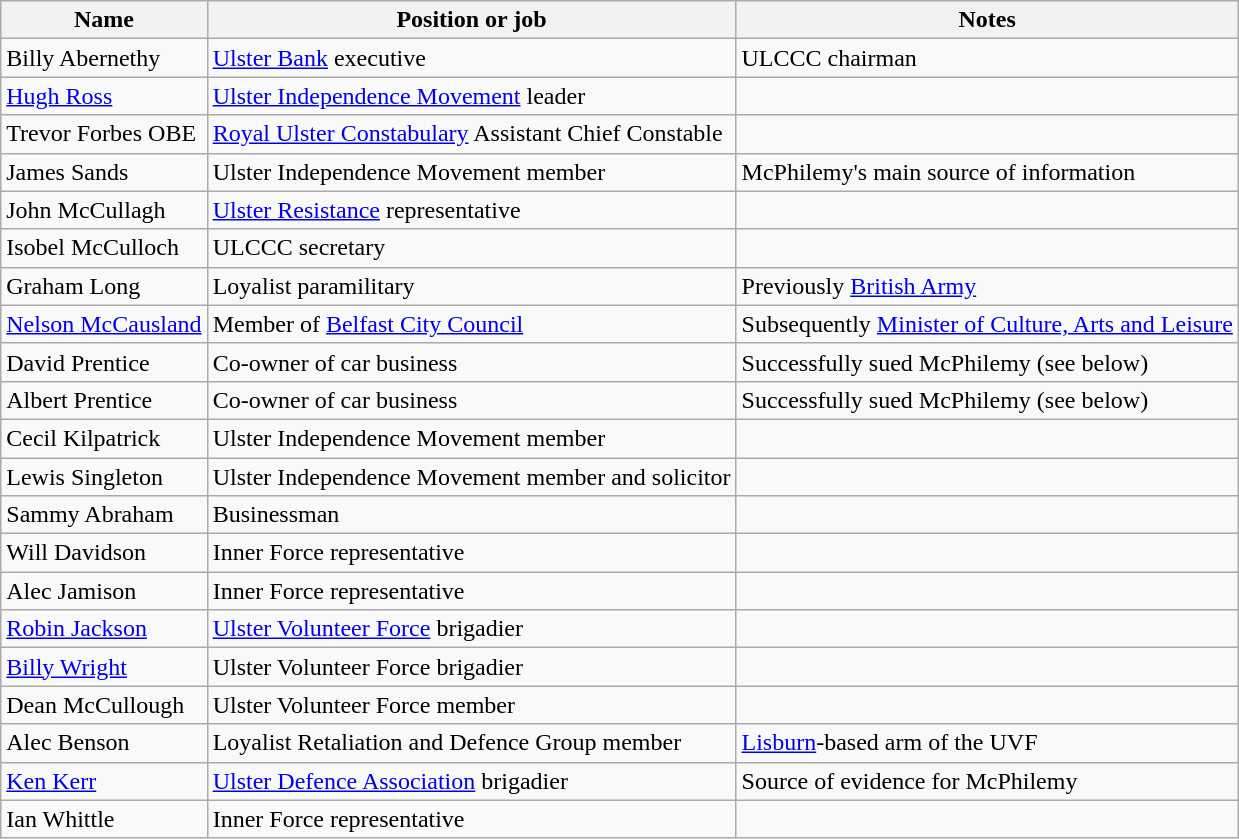<table class="wikitable sortable">
<tr>
<th>Name</th>
<th>Position or job</th>
<th>Notes</th>
</tr>
<tr>
<td>Billy Abernethy</td>
<td><a href='#'>Ulster Bank</a> executive</td>
<td>ULCCC chairman</td>
</tr>
<tr>
<td><a href='#'>Hugh Ross</a></td>
<td><a href='#'>Ulster Independence Movement</a> leader</td>
<td></td>
</tr>
<tr>
<td>Trevor Forbes OBE</td>
<td><a href='#'>Royal Ulster Constabulary</a> Assistant Chief Constable</td>
<td></td>
</tr>
<tr>
<td>James Sands</td>
<td>Ulster Independence Movement member</td>
<td>McPhilemy's main source of information</td>
</tr>
<tr>
<td>John McCullagh</td>
<td><a href='#'>Ulster Resistance</a> representative</td>
<td></td>
</tr>
<tr>
<td>Isobel McCulloch</td>
<td>ULCCC secretary</td>
<td></td>
</tr>
<tr>
<td>Graham Long</td>
<td>Loyalist paramilitary</td>
<td>Previously <a href='#'>British Army</a></td>
</tr>
<tr>
<td><a href='#'>Nelson McCausland</a></td>
<td>Member of <a href='#'>Belfast City Council</a></td>
<td>Subsequently <a href='#'>Minister of Culture, Arts and Leisure</a></td>
</tr>
<tr>
<td>David Prentice</td>
<td>Co-owner of car business</td>
<td>Successfully sued McPhilemy (see below)</td>
</tr>
<tr>
<td>Albert Prentice</td>
<td>Co-owner of car business</td>
<td>Successfully sued McPhilemy (see below)</td>
</tr>
<tr>
<td>Cecil Kilpatrick</td>
<td>Ulster Independence Movement member</td>
<td></td>
</tr>
<tr>
<td>Lewis Singleton</td>
<td>Ulster Independence Movement member and solicitor</td>
<td></td>
</tr>
<tr>
<td>Sammy Abraham</td>
<td>Businessman</td>
<td></td>
</tr>
<tr>
<td>Will Davidson</td>
<td>Inner Force representative</td>
<td></td>
</tr>
<tr>
<td>Alec Jamison</td>
<td>Inner Force representative</td>
<td></td>
</tr>
<tr>
<td><a href='#'>Robin Jackson</a></td>
<td><a href='#'>Ulster Volunteer Force</a> brigadier</td>
<td></td>
</tr>
<tr>
<td><a href='#'>Billy Wright</a></td>
<td>Ulster Volunteer Force brigadier</td>
<td></td>
</tr>
<tr>
<td>Dean McCullough</td>
<td>Ulster Volunteer Force member</td>
<td></td>
</tr>
<tr>
<td>Alec Benson</td>
<td>Loyalist Retaliation and Defence Group member</td>
<td><a href='#'>Lisburn</a>-based arm of the UVF</td>
</tr>
<tr>
<td><a href='#'>Ken Kerr</a></td>
<td><a href='#'>Ulster Defence Association</a> brigadier</td>
<td>Source of evidence for McPhilemy</td>
</tr>
<tr>
<td>Ian Whittle</td>
<td>Inner Force representative</td>
<td></td>
</tr>
</table>
